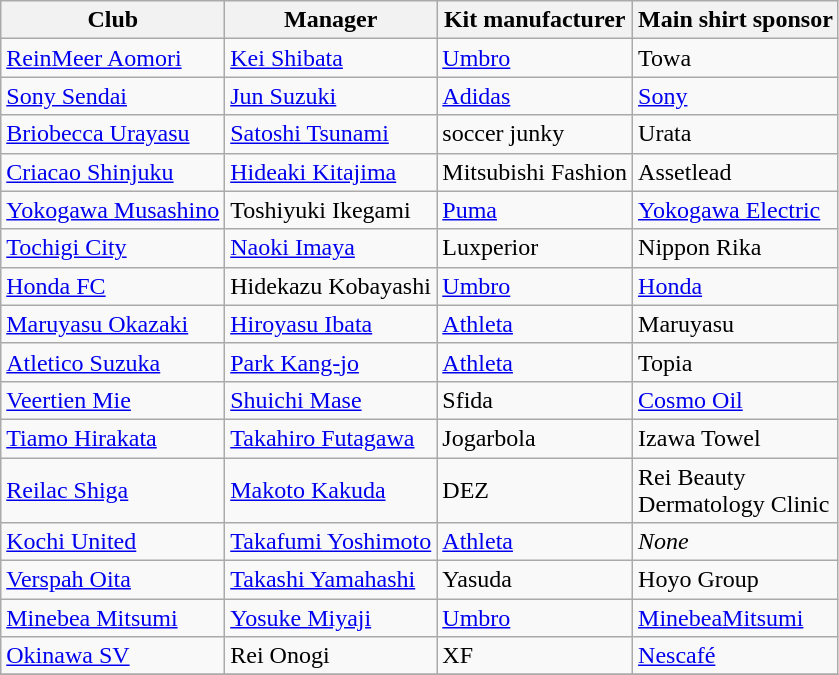<table class="wikitable sortable">
<tr>
<th>Club</th>
<th>Manager</th>
<th>Kit manufacturer</th>
<th>Main shirt sponsor</th>
</tr>
<tr>
<td><a href='#'>ReinMeer Aomori</a></td>
<td> <a href='#'>Kei Shibata</a></td>
<td> <a href='#'>Umbro</a></td>
<td>Towa</td>
</tr>
<tr>
<td><a href='#'>Sony Sendai</a></td>
<td> <a href='#'>Jun Suzuki</a></td>
<td> <a href='#'>Adidas</a></td>
<td><a href='#'>Sony</a></td>
</tr>
<tr>
<td><a href='#'>Briobecca Urayasu</a></td>
<td> <a href='#'>Satoshi Tsunami</a></td>
<td> soccer junky</td>
<td>Urata</td>
</tr>
<tr>
<td><a href='#'>Criacao Shinjuku</a></td>
<td> <a href='#'>Hideaki Kitajima</a></td>
<td> Mitsubishi Fashion</td>
<td>Assetlead</td>
</tr>
<tr>
<td><a href='#'>Yokogawa Musashino</a></td>
<td> Toshiyuki Ikegami</td>
<td> <a href='#'>Puma</a></td>
<td><a href='#'>Yokogawa Electric</a></td>
</tr>
<tr>
<td><a href='#'>Tochigi City</a></td>
<td> <a href='#'>Naoki Imaya</a></td>
<td> Luxperior</td>
<td>Nippon Rika</td>
</tr>
<tr>
<td><a href='#'>Honda FC</a></td>
<td> Hidekazu Kobayashi</td>
<td> <a href='#'>Umbro</a></td>
<td><a href='#'>Honda</a></td>
</tr>
<tr>
<td><a href='#'>Maruyasu Okazaki</a></td>
<td> <a href='#'>Hiroyasu Ibata</a></td>
<td> <a href='#'>Athleta</a></td>
<td>Maruyasu</td>
</tr>
<tr>
<td><a href='#'>Atletico Suzuka</a></td>
<td> <a href='#'>Park Kang-jo</a></td>
<td> <a href='#'>Athleta</a></td>
<td>Topia</td>
</tr>
<tr>
<td><a href='#'>Veertien Mie</a></td>
<td> <a href='#'>Shuichi Mase</a></td>
<td> Sfida</td>
<td><a href='#'>Cosmo Oil</a></td>
</tr>
<tr>
<td><a href='#'>Tiamo Hirakata</a></td>
<td> <a href='#'>Takahiro Futagawa</a></td>
<td> Jogarbola</td>
<td>Izawa Towel</td>
</tr>
<tr>
<td><a href='#'>Reilac Shiga</a></td>
<td> <a href='#'>Makoto Kakuda</a></td>
<td> DEZ</td>
<td>Rei Beauty<br>Dermatology Clinic</td>
</tr>
<tr>
<td><a href='#'>Kochi United</a></td>
<td> <a href='#'>Takafumi Yoshimoto</a></td>
<td> <a href='#'>Athleta</a></td>
<td><em>None</em></td>
</tr>
<tr>
<td><a href='#'>Verspah Oita</a></td>
<td> <a href='#'>Takashi Yamahashi</a></td>
<td> Yasuda</td>
<td>Hoyo Group</td>
</tr>
<tr>
<td><a href='#'>Minebea Mitsumi</a></td>
<td> <a href='#'>Yosuke Miyaji</a></td>
<td> <a href='#'>Umbro</a></td>
<td><a href='#'>MinebeaMitsumi</a></td>
</tr>
<tr>
<td><a href='#'>Okinawa SV</a></td>
<td> Rei Onogi</td>
<td> XF</td>
<td><a href='#'>Nescafé</a></td>
</tr>
<tr>
</tr>
</table>
